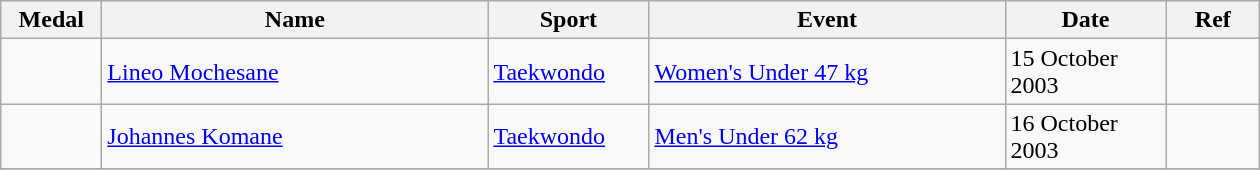<table class="wikitable sortable" style="font-size:100%">
<tr>
<th width="60">Medal</th>
<th width="250">Name</th>
<th width="100">Sport</th>
<th width="230">Event</th>
<th width="100">Date</th>
<th width="55">Ref</th>
</tr>
<tr>
<td></td>
<td><a href='#'>Lineo Mochesane</a></td>
<td><a href='#'>Taekwondo</a></td>
<td><a href='#'>Women's Under 47 kg</a></td>
<td>15 October 2003</td>
<td></td>
</tr>
<tr>
<td></td>
<td><a href='#'>Johannes Komane</a></td>
<td><a href='#'>Taekwondo</a></td>
<td><a href='#'>Men's Under 62 kg</a></td>
<td>16 October 2003</td>
<td></td>
</tr>
<tr>
</tr>
</table>
